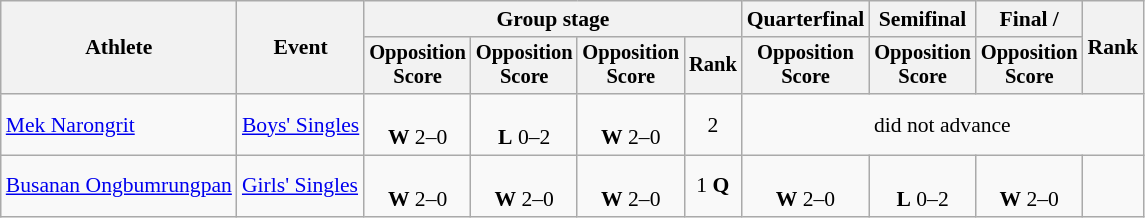<table class="wikitable" style="font-size:90%">
<tr>
<th rowspan=2>Athlete</th>
<th rowspan=2>Event</th>
<th colspan=4>Group stage</th>
<th>Quarterfinal</th>
<th>Semifinal</th>
<th>Final / </th>
<th rowspan=2>Rank</th>
</tr>
<tr style="font-size:95%">
<th>Opposition<br>Score</th>
<th>Opposition<br>Score</th>
<th>Opposition<br>Score</th>
<th>Rank</th>
<th>Opposition<br>Score</th>
<th>Opposition<br>Score</th>
<th>Opposition<br>Score</th>
</tr>
<tr align=center>
<td align=left><a href='#'>Mek Narongrit</a></td>
<td align=left><a href='#'>Boys' Singles</a></td>
<td><br><strong>W</strong> 2–0</td>
<td><br><strong>L</strong> 0–2</td>
<td><br><strong>W</strong> 2–0</td>
<td>2</td>
<td colspan=4>did not advance</td>
</tr>
<tr align=center>
<td align=left><a href='#'>Busanan Ongbumrungpan</a></td>
<td align=left><a href='#'>Girls' Singles</a></td>
<td><br><strong>W</strong> 2–0</td>
<td><br><strong>W</strong> 2–0</td>
<td><br><strong>W</strong> 2–0</td>
<td>1 <strong>Q</strong></td>
<td><br><strong>W</strong> 2–0</td>
<td><br><strong>L</strong> 0–2</td>
<td><br><strong>W</strong> 2–0</td>
<td></td>
</tr>
</table>
